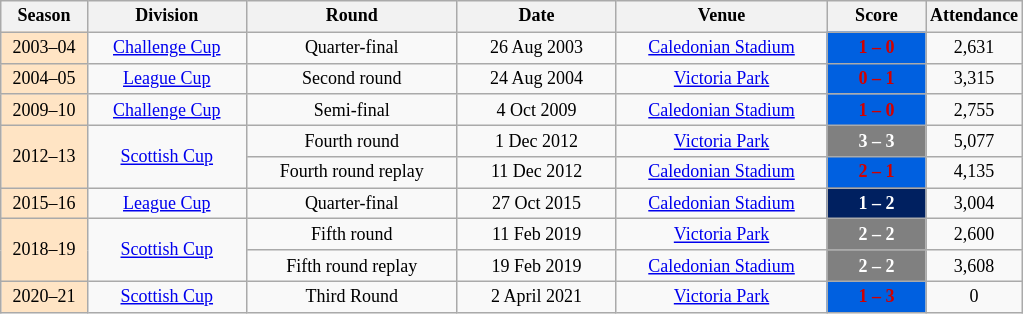<table class="wikitable" style="text-align: center; font-size: 12px">
<tr>
<th width="52">Season</th>
<th width="100">Division</th>
<th width="135">Round</th>
<th width="100">Date</th>
<th width="135">Venue</th>
<th width="60">Score</th>
<th width="25">Attendance</th>
</tr>
<tr>
<td bgcolor=#ffe4c4 rowspan=1>2003–04</td>
<td><a href='#'>Challenge Cup</a></td>
<td>Quarter-final</td>
<td>26 Aug 2003</td>
<td><a href='#'>Caledonian Stadium</a></td>
<td style="background:#0060e0;color:#d00000"><strong>1 – 0</strong></td>
<td>2,631</td>
</tr>
<tr>
<td bgcolor=#ffe4c4 rowspan=1>2004–05</td>
<td><a href='#'>League Cup</a></td>
<td>Second round</td>
<td>24 Aug 2004</td>
<td><a href='#'>Victoria Park</a></td>
<td style="background:#0060e0;color:#d00000"><strong>0 – 1</strong></td>
<td>3,315</td>
</tr>
<tr>
<td bgcolor=#ffe4c4 rowspan=1>2009–10</td>
<td><a href='#'>Challenge Cup</a></td>
<td>Semi-final</td>
<td>4 Oct 2009</td>
<td><a href='#'>Caledonian Stadium</a></td>
<td style="background:#0060e0;color:#d00000"><strong>1 – 0</strong></td>
<td>2,755</td>
</tr>
<tr>
<td bgcolor=#ffe4c4 rowspan=2>2012–13</td>
<td rowspan=2><a href='#'>Scottish Cup</a></td>
<td>Fourth round</td>
<td>1 Dec 2012</td>
<td><a href='#'>Victoria Park</a></td>
<td style="background:#808080;color:white"><strong>3 – 3</strong></td>
<td>5,077</td>
</tr>
<tr>
<td>Fourth round replay</td>
<td>11 Dec 2012</td>
<td><a href='#'>Caledonian Stadium</a></td>
<td style="background:#0060e0;color:#d00000"><strong>2 – 1</strong></td>
<td>4,135</td>
</tr>
<tr>
<td bgcolor=#ffe4c4 rowspan=1>2015–16</td>
<td><a href='#'>League Cup</a></td>
<td>Quarter-final</td>
<td>27 Oct 2015</td>
<td><a href='#'>Caledonian Stadium</a></td>
<td style="background:#002060;color:white"><strong>1 – 2</strong></td>
<td>3,004</td>
</tr>
<tr>
<td rowspan="2" bgcolor="#ffe4c4">2018–19</td>
<td rowspan="2"><a href='#'>Scottish Cup</a></td>
<td>Fifth round</td>
<td>11 Feb 2019</td>
<td><a href='#'>Victoria Park</a></td>
<td style="background:#808080;color:white"><strong>2 – 2</strong></td>
<td>2,600</td>
</tr>
<tr>
<td>Fifth round replay</td>
<td>19 Feb 2019</td>
<td><a href='#'>Caledonian Stadium</a></td>
<td style="background:#808080;color:white"><strong>2 – 2</strong></td>
<td>3,608</td>
</tr>
<tr>
<td bgcolor=#ffe4c4 rowspan=1>2020–21</td>
<td><a href='#'>Scottish Cup</a></td>
<td>Third Round</td>
<td>2 April 2021</td>
<td><a href='#'>Victoria Park</a></td>
<td style="background:#0060e0;color:#d00000"><strong>1 – 3</strong></td>
<td>0</td>
</tr>
</table>
